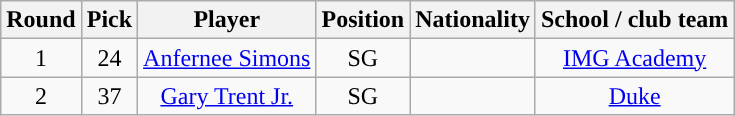<table class="wikitable sortable sortable">
<tr>
<th>Round</th>
<th>Pick</th>
<th>Player</th>
<th>Position</th>
<th>Nationality</th>
<th>School / club team</th>
</tr>
<tr style="text-align: center">
<td>1</td>
<td>24</td>
<td><a href='#'>Anfernee Simons</a></td>
<td>SG</td>
<td></td>
<td><a href='#'>IMG Academy</a></td>
</tr>
<tr style="text-align: center">
<td>2</td>
<td>37</td>
<td><a href='#'>Gary Trent Jr.</a></td>
<td>SG</td>
<td></td>
<td><a href='#'>Duke</a></td>
</tr>
</table>
